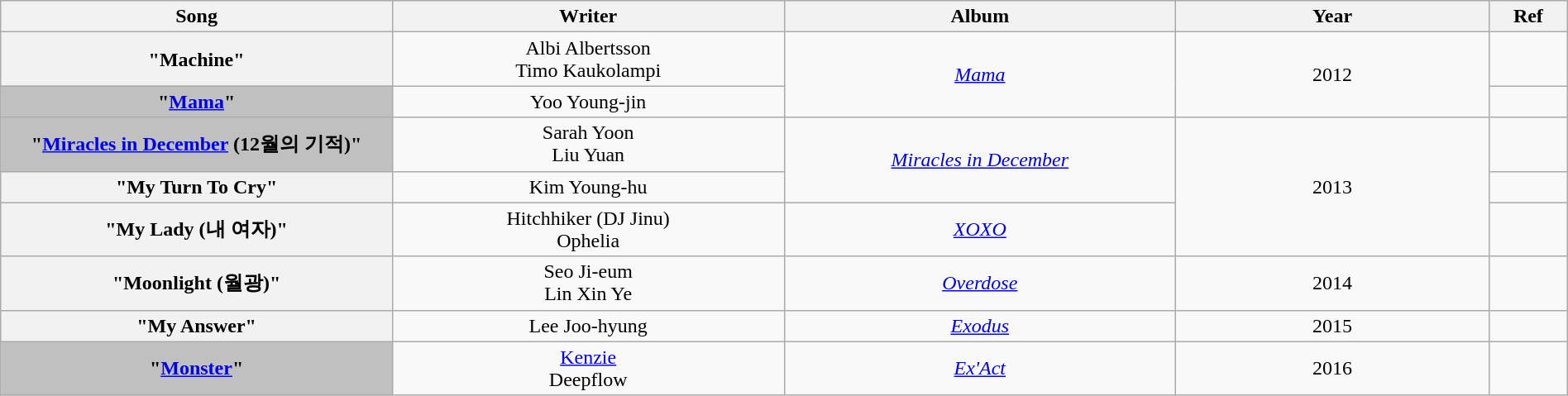<table class="wikitable" style="text-align:center; width:100%">
<tr>
<th style="width:25%">Song</th>
<th style="width:25%">Writer</th>
<th style="width:25%">Album</th>
<th style="width:20%">Year</th>
<th style="width:5%">Ref</th>
</tr>
<tr>
<th scope="row">"Machine"</th>
<td>Albi Albertsson<br>Timo Kaukolampi</td>
<td rowspan="2"><em><a href='#'>Mama</a></em></td>
<td rowspan="2">2012</td>
<td></td>
</tr>
<tr>
<th scope=row style="background-color:#C0C0C0">"<a href='#'>Mama</a>" </th>
<td>Yoo Young-jin</td>
<td></td>
</tr>
<tr>
<th scope=row style="background-color:#C0C0C0">"<a href='#'>Miracles in December</a> (12월의 기적)" </th>
<td>Sarah Yoon<br>Liu Yuan</td>
<td rowspan="2"><em><a href='#'>Miracles in December</a></em></td>
<td rowspan="3">2013</td>
<td></td>
</tr>
<tr>
<th scope="row">"My Turn To Cry"</th>
<td>Kim Young-hu</td>
<td></td>
</tr>
<tr>
<th scope="row">"My Lady (내 여자)"</th>
<td>Hitchhiker (DJ Jinu)<br>Ophelia</td>
<td><em><a href='#'>XOXO</a></em></td>
<td></td>
</tr>
<tr>
<th scope="row">"Moonlight (월광)"</th>
<td>Seo Ji-eum<br>Lin Xin Ye</td>
<td><em><a href='#'>Overdose</a></em></td>
<td>2014</td>
<td></td>
</tr>
<tr>
<th scope="row">"My Answer"</th>
<td>Lee Joo-hyung</td>
<td><em><a href='#'>Exodus</a></em></td>
<td>2015</td>
<td></td>
</tr>
<tr>
<th scope=row style="background-color:#C0C0C0">"<a href='#'>Monster</a>" </th>
<td><a href='#'>Kenzie</a><br>Deepflow</td>
<td><em><a href='#'>Ex'Act</a></em></td>
<td>2016</td>
<td></td>
</tr>
</table>
